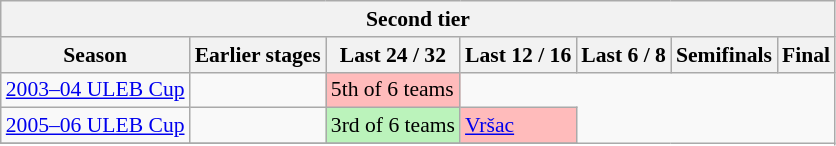<table class="wikitable" style="font-size:90%">
<tr>
<th colspan=7>Second tier</th>
</tr>
<tr>
<th>Season</th>
<th>Earlier stages</th>
<th>Last 24 / 32</th>
<th>Last 12 / 16</th>
<th>Last 6 / 8</th>
<th>Semifinals</th>
<th>Final</th>
</tr>
<tr>
<td><a href='#'>2003–04 ULEB Cup</a></td>
<td></td>
<td bgcolor=#FFBBBB>5th of 6 teams</td>
</tr>
<tr>
<td><a href='#'>2005–06 ULEB Cup</a></td>
<td></td>
<td bgcolor=#BBF3BB>3rd of 6 teams</td>
<td bgcolor=#FFBBBB> <a href='#'>Vršac</a></td>
</tr>
<tr>
</tr>
</table>
